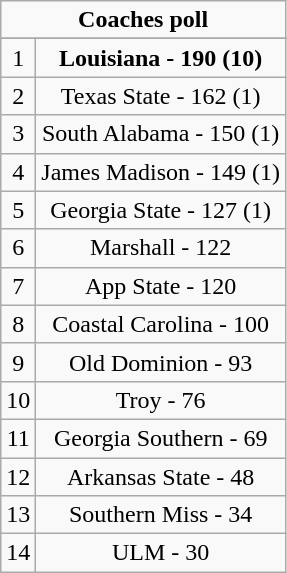<table class="wikitable" style="display: inline-table;">
<tr>
<td align="center" Colspan="3"><strong>Coaches poll</strong></td>
</tr>
<tr align="center">
</tr>
<tr align="center">
<td>1</td>
<td><strong>Louisiana - 190 (10)</strong></td>
</tr>
<tr align="center">
<td>2</td>
<td>Texas State - 162 (1)</td>
</tr>
<tr align="center">
<td>3</td>
<td>South Alabama - 150 (1)</td>
</tr>
<tr align="center">
<td>4</td>
<td>James Madison - 149 (1)</td>
</tr>
<tr align="center">
<td>5</td>
<td>Georgia State - 127 (1)</td>
</tr>
<tr align="center">
<td>6</td>
<td>Marshall - 122</td>
</tr>
<tr align="center">
<td>7</td>
<td>App State - 120</td>
</tr>
<tr align="center">
<td>8</td>
<td>Coastal Carolina - 100</td>
</tr>
<tr align="center">
<td>9</td>
<td>Old Dominion - 93</td>
</tr>
<tr align="center">
<td>10</td>
<td>Troy - 76</td>
</tr>
<tr align="center">
<td>11</td>
<td>Georgia Southern - 69</td>
</tr>
<tr align="center">
<td>12</td>
<td>Arkansas State - 48</td>
</tr>
<tr align="center">
<td>13</td>
<td>Southern Miss - 34</td>
</tr>
<tr align="center">
<td>14</td>
<td>ULM - 30</td>
</tr>
</table>
